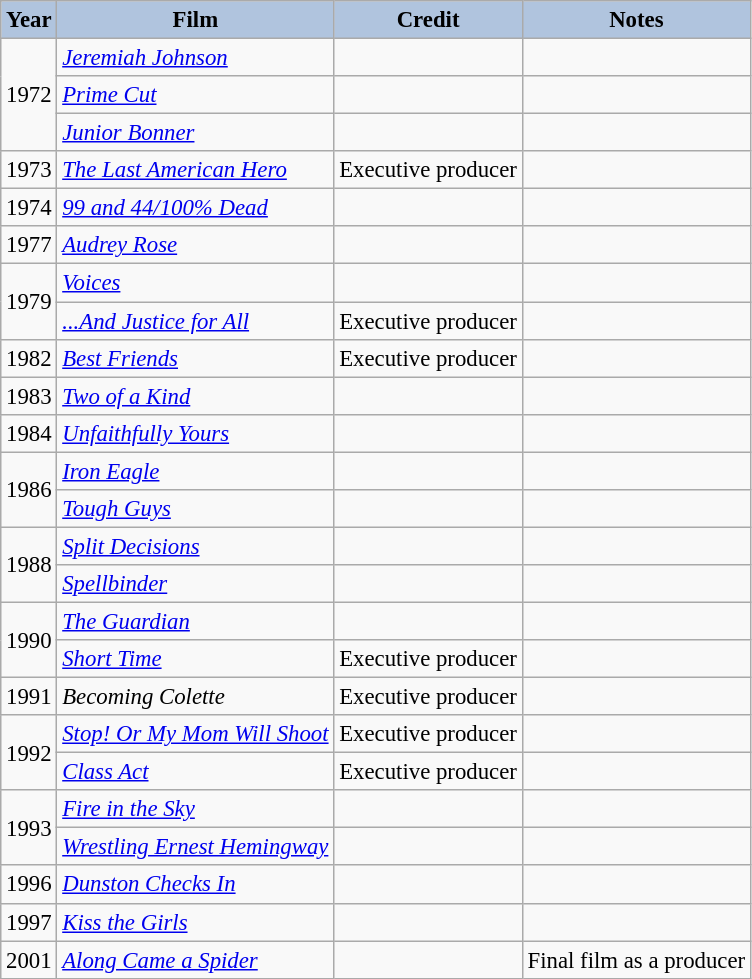<table class="wikitable" style="font-size:95%;">
<tr>
<th style="background:#B0C4DE;">Year</th>
<th style="background:#B0C4DE;">Film</th>
<th style="background:#B0C4DE;">Credit</th>
<th style="background:#B0C4DE;">Notes</th>
</tr>
<tr>
<td rowspan=3>1972</td>
<td><em><a href='#'>Jeremiah Johnson</a></em></td>
<td></td>
<td></td>
</tr>
<tr>
<td><em><a href='#'>Prime Cut</a></em></td>
<td></td>
<td></td>
</tr>
<tr>
<td><em><a href='#'>Junior Bonner</a></em></td>
<td></td>
<td></td>
</tr>
<tr>
<td>1973</td>
<td><em><a href='#'>The Last American Hero</a></em></td>
<td>Executive producer</td>
<td></td>
</tr>
<tr>
<td>1974</td>
<td><em><a href='#'>99 and 44/100% Dead</a></em></td>
<td></td>
<td></td>
</tr>
<tr>
<td>1977</td>
<td><em><a href='#'>Audrey Rose</a></em></td>
<td></td>
<td></td>
</tr>
<tr>
<td rowspan=2>1979</td>
<td><em><a href='#'>Voices</a></em></td>
<td></td>
<td></td>
</tr>
<tr>
<td><em><a href='#'>...And Justice for All</a></em></td>
<td>Executive producer</td>
<td></td>
</tr>
<tr>
<td>1982</td>
<td><em><a href='#'>Best Friends</a></em></td>
<td>Executive producer</td>
<td></td>
</tr>
<tr>
<td>1983</td>
<td><em><a href='#'>Two of a Kind</a></em></td>
<td></td>
<td></td>
</tr>
<tr>
<td>1984</td>
<td><em><a href='#'>Unfaithfully Yours</a></em></td>
<td></td>
<td></td>
</tr>
<tr>
<td rowspan=2>1986</td>
<td><em><a href='#'>Iron Eagle</a></em></td>
<td></td>
<td></td>
</tr>
<tr>
<td><em><a href='#'>Tough Guys</a></em></td>
<td></td>
<td></td>
</tr>
<tr>
<td rowspan=2>1988</td>
<td><em><a href='#'>Split Decisions</a></em></td>
<td></td>
<td></td>
</tr>
<tr>
<td><em><a href='#'>Spellbinder</a></em></td>
<td></td>
<td></td>
</tr>
<tr>
<td rowspan=2>1990</td>
<td><em><a href='#'>The Guardian</a></em></td>
<td></td>
<td></td>
</tr>
<tr>
<td><em><a href='#'>Short Time</a></em></td>
<td>Executive producer</td>
<td></td>
</tr>
<tr>
<td>1991</td>
<td><em>Becoming Colette</em></td>
<td>Executive producer</td>
<td></td>
</tr>
<tr>
<td rowspan=2>1992</td>
<td><em><a href='#'>Stop! Or My Mom Will Shoot</a></em></td>
<td>Executive producer</td>
<td></td>
</tr>
<tr>
<td><em><a href='#'>Class Act</a></em></td>
<td>Executive producer</td>
<td></td>
</tr>
<tr>
<td rowspan=2>1993</td>
<td><em><a href='#'>Fire in the Sky</a></em></td>
<td></td>
<td></td>
</tr>
<tr>
<td><em><a href='#'>Wrestling Ernest Hemingway</a></em></td>
<td></td>
<td></td>
</tr>
<tr>
<td>1996</td>
<td><em><a href='#'>Dunston Checks In</a></em></td>
<td></td>
<td></td>
</tr>
<tr>
<td>1997</td>
<td><em><a href='#'>Kiss the Girls</a></em></td>
<td></td>
<td></td>
</tr>
<tr>
<td>2001</td>
<td><em><a href='#'>Along Came a Spider</a></em></td>
<td></td>
<td>Final film as a producer</td>
</tr>
</table>
